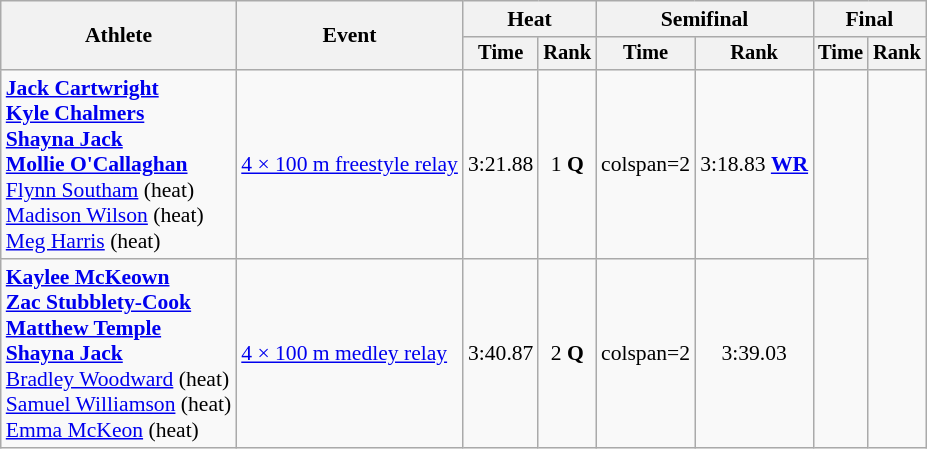<table class="wikitable" style="text-align:center; font-size:90%">
<tr>
<th rowspan="2">Athlete</th>
<th rowspan="2">Event</th>
<th colspan="2">Heat</th>
<th colspan="2">Semifinal</th>
<th colspan="2">Final</th>
</tr>
<tr style="font-size:95%">
<th>Time</th>
<th>Rank</th>
<th>Time</th>
<th>Rank</th>
<th>Time</th>
<th>Rank</th>
</tr>
<tr>
<td align=left><strong><a href='#'>Jack Cartwright</a></strong> <br> <strong><a href='#'>Kyle Chalmers</a></strong> <br> <strong><a href='#'>Shayna Jack</a></strong> <br> <strong><a href='#'>Mollie O'Callaghan</a></strong> <br> <a href='#'>Flynn Southam</a> (heat) <br> <a href='#'>Madison Wilson</a> (heat) <br> <a href='#'>Meg Harris</a> (heat)</td>
<td align=left><a href='#'>4 × 100 m freestyle relay</a></td>
<td>3:21.88</td>
<td>1 <strong>Q</strong></td>
<td>colspan=2 </td>
<td>3:18.83 <a href='#'><strong>WR</strong></a></td>
<td></td>
</tr>
<tr>
<td align=left><strong><a href='#'>Kaylee McKeown</a></strong> <br> <strong><a href='#'>Zac Stubblety-Cook</a></strong> <br> <strong><a href='#'>Matthew Temple</a></strong> <br> <strong><a href='#'>Shayna Jack</a></strong> <br> <a href='#'>Bradley Woodward</a> (heat) <br> <a href='#'>Samuel Williamson</a> (heat) <br> <a href='#'>Emma McKeon</a> (heat)</td>
<td align=left><a href='#'>4 × 100 m medley relay</a></td>
<td>3:40.87</td>
<td>2 <strong>Q</strong></td>
<td>colspan=2 </td>
<td>3:39.03</td>
<td></td>
</tr>
</table>
